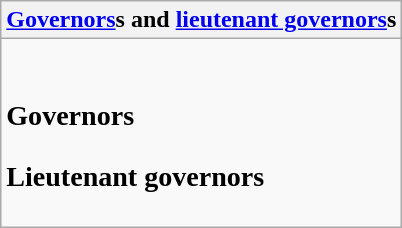<table class="wikitable collapsible collapsed">
<tr>
<th><a href='#'>Governors</a>s and <a href='#'>lieutenant governors</a>s</th>
</tr>
<tr>
<td><br><h3>Governors</h3><h3>Lieutenant governors</h3></td>
</tr>
</table>
